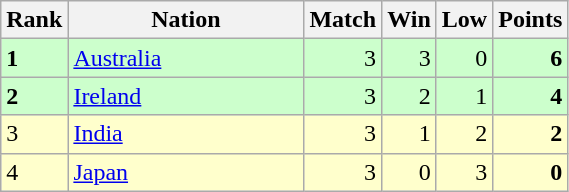<table class="wikitable">
<tr>
<th width=20>Rank</th>
<th width=150>Nation</th>
<th width=20>Match</th>
<th width=20>Win</th>
<th width=20>Low</th>
<th width=20>Points</th>
</tr>
<tr align="right" style="background:#ccffcc;">
<td align="left"><strong>1</strong></td>
<td align="left"> <a href='#'>Australia</a></td>
<td>3</td>
<td>3</td>
<td>0</td>
<td><strong>6</strong></td>
</tr>
<tr align="right" style="background:#ccffcc;">
<td align="left"><strong>2</strong></td>
<td align="left"> <a href='#'>Ireland</a></td>
<td>3</td>
<td>2</td>
<td>1</td>
<td><strong>4</strong></td>
</tr>
<tr align="right" style="background:#ffffcc;">
<td align="left">3</td>
<td align="left"> <a href='#'>India</a></td>
<td>3</td>
<td>1</td>
<td>2</td>
<td><strong>2</strong></td>
</tr>
<tr align="right" style="background:#ffffcc;">
<td align="left">4</td>
<td align="left"> <a href='#'>Japan</a></td>
<td>3</td>
<td>0</td>
<td>3</td>
<td><strong>0</strong></td>
</tr>
</table>
